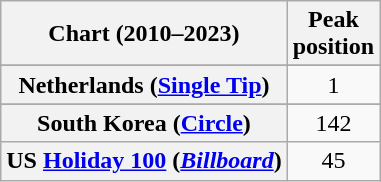<table class="wikitable sortable plainrowheaders" style="text-align:center">
<tr>
<th>Chart (2010–2023)</th>
<th>Peak<br>position</th>
</tr>
<tr>
</tr>
<tr>
<th scope="row">Netherlands (<a href='#'>Single Tip</a>)</th>
<td>1</td>
</tr>
<tr>
</tr>
<tr>
<th scope="row">South Korea (<a href='#'>Circle</a>)</th>
<td>142</td>
</tr>
<tr>
<th scope="row">US <a href='#'>Holiday 100</a> (<em><a href='#'>Billboard</a></em>)</th>
<td>45</td>
</tr>
</table>
